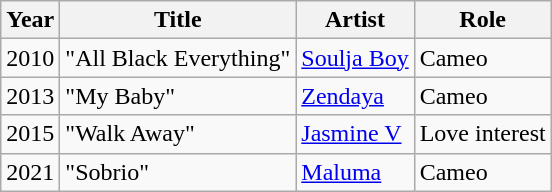<table class="wikitable sortable">
<tr>
<th>Year</th>
<th>Title</th>
<th>Artist</th>
<th class="unsortable">Role</th>
</tr>
<tr>
<td>2010</td>
<td>"All Black Everything"</td>
<td><a href='#'>Soulja Boy</a></td>
<td>Cameo</td>
</tr>
<tr>
<td>2013</td>
<td>"My Baby"</td>
<td><a href='#'>Zendaya</a></td>
<td>Cameo</td>
</tr>
<tr>
<td>2015</td>
<td>"Walk Away"</td>
<td><a href='#'>Jasmine V</a></td>
<td>Love interest</td>
</tr>
<tr>
<td>2021</td>
<td>"Sobrio"</td>
<td><a href='#'>Maluma</a></td>
<td>Cameo</td>
</tr>
</table>
